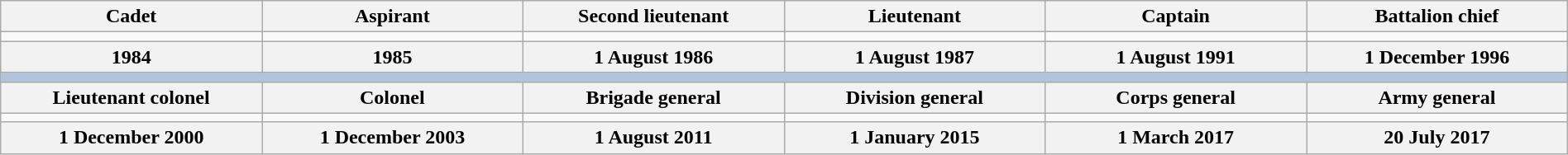<table class="wikitable"  style="width: 100%">
<tr>
<th>Cadet</th>
<th>Aspirant</th>
<th>Second lieutenant</th>
<th>Lieutenant</th>
<th>Captain</th>
<th>Battalion chief</th>
</tr>
<tr>
<td align="center" width="16%"></td>
<td align="center" width="16%"></td>
<td align="center" width="16%"></td>
<td align="center" width="16%"></td>
<td align="center" width="16%"></td>
<td align="center" width="16%"></td>
</tr>
<tr>
<th>1984</th>
<th>1985</th>
<th>1 August 1986</th>
<th>1 August 1987</th>
<th>1 August 1991</th>
<th>1 December 1996</th>
</tr>
<tr>
<th colspan="6" style="background: lightsteelblue"></th>
</tr>
<tr>
<th>Lieutenant colonel</th>
<th>Colonel</th>
<th>Brigade general</th>
<th>Division general</th>
<th>Corps general</th>
<th>Army general</th>
</tr>
<tr>
<td align="center" width="16%"></td>
<td align="center" width="16%"></td>
<td align="center" width="16%"></td>
<td align="center" width="16%"></td>
<td align="center" width="16%"></td>
<td align="center" width="16%"></td>
</tr>
<tr>
<th>1 December 2000</th>
<th>1 December 2003</th>
<th>1 August 2011</th>
<th>1 January 2015</th>
<th>1 March 2017</th>
<th>20 July 2017</th>
</tr>
</table>
